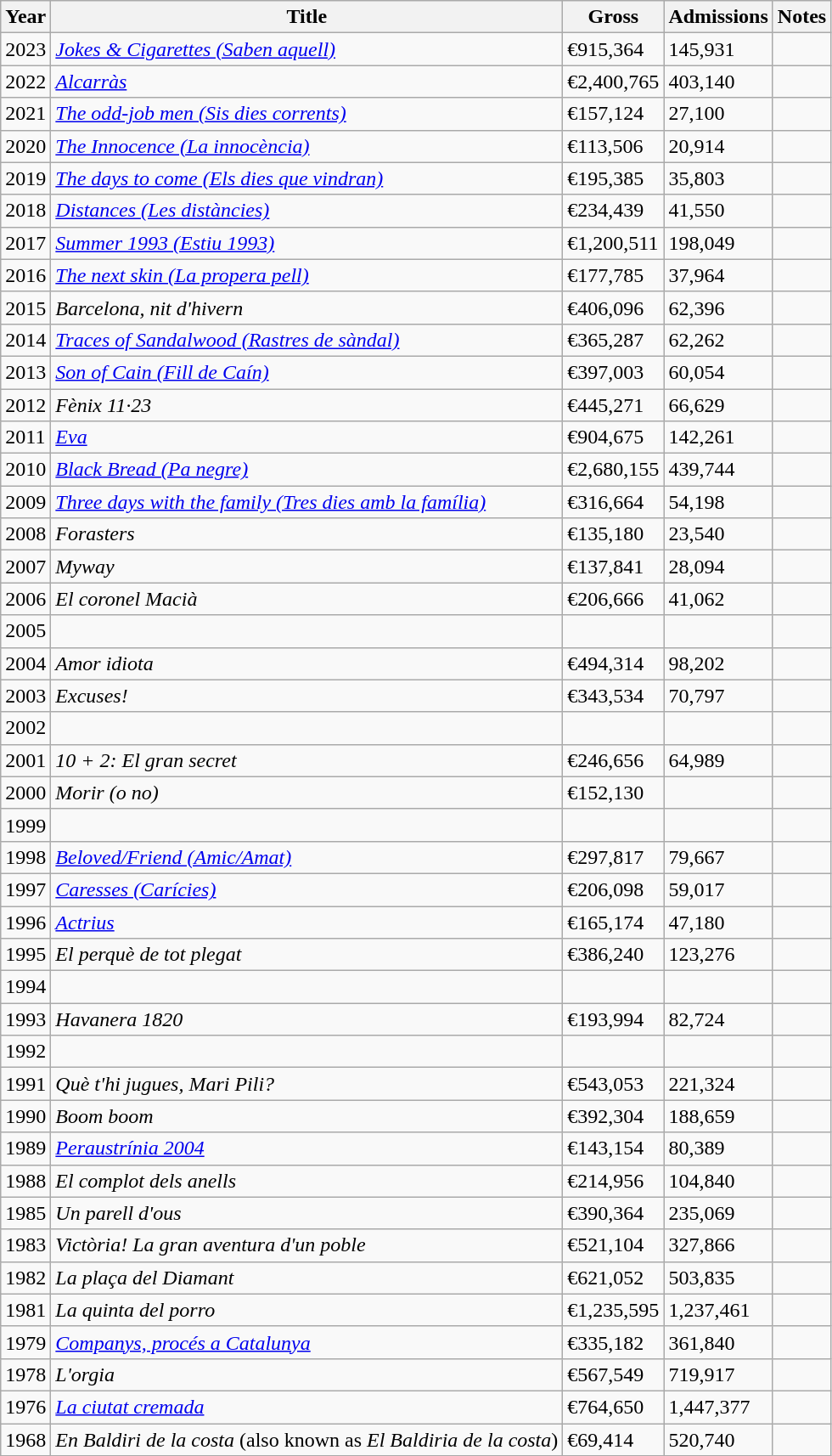<table class="wikitable sortable">
<tr>
<th>Year</th>
<th>Title</th>
<th>Gross</th>
<th>Admissions</th>
<th>Notes</th>
</tr>
<tr>
<td>2023</td>
<td><em><a href='#'>Jokes & Cigarettes (Saben aquell)</a></em></td>
<td>€915,364</td>
<td>145,931</td>
<td></td>
</tr>
<tr>
<td>2022</td>
<td><em><a href='#'>Alcarràs</a></em></td>
<td>€2,400,765</td>
<td>403,140</td>
<td></td>
</tr>
<tr>
<td>2021</td>
<td><em><a href='#'>The odd-job men (Sis dies corrents)</a></em></td>
<td>€157,124</td>
<td>27,100</td>
<td></td>
</tr>
<tr>
<td>2020</td>
<td><em><a href='#'>The Innocence (La innocència)</a></em></td>
<td>€113,506</td>
<td>20,914</td>
<td></td>
</tr>
<tr>
<td>2019</td>
<td><em><a href='#'>The days to come (Els dies que vindran)</a></em></td>
<td>€195,385</td>
<td>35,803</td>
<td></td>
</tr>
<tr>
<td>2018</td>
<td><em><a href='#'>Distances (Les distàncies)</a></em></td>
<td>€234,439</td>
<td>41,550</td>
<td></td>
</tr>
<tr>
<td>2017</td>
<td><em><a href='#'>Summer 1993 (Estiu 1993)</a></em></td>
<td>€1,200,511</td>
<td>198,049</td>
<td></td>
</tr>
<tr>
<td>2016</td>
<td><em><a href='#'>The next skin (La propera pell)</a></em></td>
<td>€177,785</td>
<td>37,964</td>
<td></td>
</tr>
<tr>
<td>2015</td>
<td><em>Barcelona, nit d'hivern</em></td>
<td>€406,096</td>
<td>62,396</td>
<td></td>
</tr>
<tr>
<td>2014</td>
<td><em><a href='#'>Traces of Sandalwood (Rastres de sàndal)</a></em></td>
<td>€365,287</td>
<td>62,262</td>
<td></td>
</tr>
<tr>
<td>2013</td>
<td><em><a href='#'>Son of Cain (Fill de Caín)</a></em></td>
<td>€397,003</td>
<td>60,054</td>
<td></td>
</tr>
<tr>
<td>2012</td>
<td><em>Fènix 11·23</em></td>
<td>€445,271</td>
<td>66,629</td>
<td></td>
</tr>
<tr>
<td>2011</td>
<td><em><a href='#'>Eva</a></em></td>
<td>€904,675</td>
<td>142,261</td>
<td></td>
</tr>
<tr>
<td>2010</td>
<td><a href='#'><em>Black Bread (Pa negre)</em></a></td>
<td>€2,680,155</td>
<td>439,744</td>
<td></td>
</tr>
<tr>
<td>2009</td>
<td><em><a href='#'>Three days with the family (Tres dies amb la família)</a></em></td>
<td>€316,664</td>
<td>54,198</td>
<td></td>
</tr>
<tr>
<td>2008</td>
<td><em>Forasters</em></td>
<td>€135,180</td>
<td>23,540</td>
<td></td>
</tr>
<tr>
<td>2007</td>
<td><em>Myway</em></td>
<td>€137,841</td>
<td>28,094</td>
<td></td>
</tr>
<tr>
<td>2006</td>
<td><em>El coronel Macià</em></td>
<td>€206,666</td>
<td>41,062</td>
<td></td>
</tr>
<tr>
<td>2005</td>
<td></td>
<td></td>
<td></td>
<td></td>
</tr>
<tr>
<td>2004</td>
<td><em>Amor idiota</em></td>
<td>€494,314</td>
<td>98,202</td>
<td></td>
</tr>
<tr>
<td>2003</td>
<td><em>Excuses!</em></td>
<td>€343,534</td>
<td>70,797</td>
<td></td>
</tr>
<tr>
<td>2002</td>
<td></td>
<td></td>
<td></td>
<td></td>
</tr>
<tr>
<td>2001</td>
<td><em>10 + 2: El gran secret</em></td>
<td>€246,656</td>
<td>64,989</td>
<td></td>
</tr>
<tr>
<td>2000</td>
<td><em>Morir (o no)</em></td>
<td>€152,130</td>
<td></td>
<td></td>
</tr>
<tr>
<td>1999</td>
<td></td>
<td></td>
<td></td>
<td></td>
</tr>
<tr>
<td>1998</td>
<td><em><a href='#'>Beloved/Friend (Amic/Amat)</a></em></td>
<td>€297,817</td>
<td>79,667</td>
<td></td>
</tr>
<tr>
<td>1997</td>
<td><em><a href='#'>Caresses (Carícies)</a></em></td>
<td>€206,098</td>
<td>59,017</td>
<td></td>
</tr>
<tr>
<td>1996</td>
<td><em><a href='#'>Actrius</a></em></td>
<td>€165,174</td>
<td>47,180</td>
<td></td>
</tr>
<tr>
<td>1995</td>
<td><em>El perquè de tot plegat</em></td>
<td>€386,240</td>
<td>123,276</td>
<td></td>
</tr>
<tr>
<td>1994</td>
<td></td>
<td></td>
<td></td>
<td></td>
</tr>
<tr>
<td>1993</td>
<td><em>Havanera 1820</em></td>
<td>€193,994</td>
<td>82,724</td>
<td></td>
</tr>
<tr>
<td>1992</td>
<td></td>
<td></td>
<td></td>
<td></td>
</tr>
<tr>
<td>1991</td>
<td><em>Què t'hi jugues, Mari Pili?</em></td>
<td>€543,053</td>
<td>221,324</td>
<td></td>
</tr>
<tr>
<td>1990</td>
<td><em>Boom boom</em></td>
<td>€392,304</td>
<td>188,659</td>
<td></td>
</tr>
<tr>
<td>1989</td>
<td><em><a href='#'>Peraustrínia 2004</a></em></td>
<td>€143,154</td>
<td>80,389</td>
<td></td>
</tr>
<tr>
<td>1988</td>
<td><em>El complot dels anells</em></td>
<td>€214,956</td>
<td>104,840</td>
<td></td>
</tr>
<tr>
<td>1985</td>
<td><em>Un parell d'ous</em></td>
<td>€390,364</td>
<td>235,069</td>
<td></td>
</tr>
<tr>
<td>1983</td>
<td><em>Victòria! La gran aventura d'un poble</em></td>
<td>€521,104</td>
<td>327,866</td>
<td></td>
</tr>
<tr>
<td>1982</td>
<td><em>La plaça del Diamant</em></td>
<td>€621,052</td>
<td>503,835</td>
<td></td>
</tr>
<tr>
<td>1981</td>
<td><em>La quinta del porro</em></td>
<td>€1,235,595</td>
<td>1,237,461</td>
<td></td>
</tr>
<tr>
<td>1979</td>
<td><em><a href='#'>Companys, procés a Catalunya</a></em></td>
<td>€335,182</td>
<td>361,840</td>
<td></td>
</tr>
<tr>
<td>1978</td>
<td><em>L'orgia</em></td>
<td>€567,549</td>
<td>719,917</td>
<td></td>
</tr>
<tr>
<td>1976</td>
<td><em><a href='#'>La ciutat cremada</a></em></td>
<td>€764,650</td>
<td>1,447,377</td>
<td></td>
</tr>
<tr>
<td>1968</td>
<td><em>En Baldiri de la costa</em> (also known as <em>El Baldiria de la costa</em>)</td>
<td>€69,414</td>
<td>520,740</td>
<td></td>
</tr>
</table>
